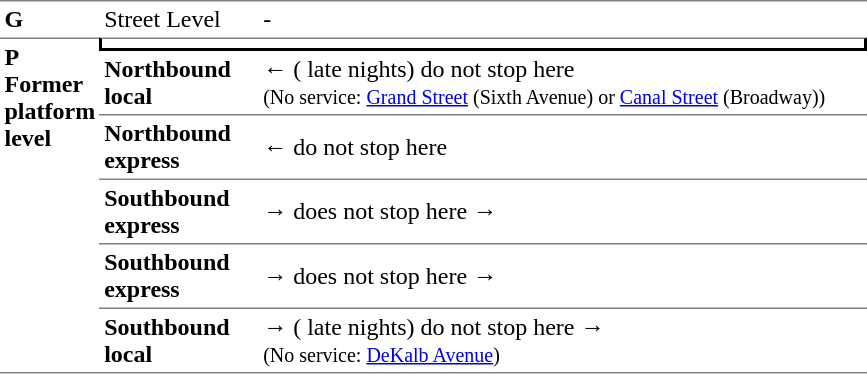<table table border=0 cellspacing=0 cellpadding=3>
<tr>
<td style="border-top:solid 1px gray;" width=50 valign=top><strong>G</strong></td>
<td style="border-top:solid 1px gray;" width=100 valign=top>Street Level</td>
<td style="border-top:solid 1px gray;" width=400 valign=top>-</td>
</tr>
<tr>
<td style="border-top:solid 1px gray;border-bottom:solid 1px gray;" width=50 rowspan=6 valign=top><strong>P<br>Former platform level</strong></td>
<td style="border-top:solid 1px gray;border-right:solid 2px black;border-left:solid 2px black;border-bottom:solid 2px black;text-align:center;" colspan=2></td>
</tr>
<tr>
<td style="border-bottom:solid 1px gray;" width=100><strong>Northbound local</strong></td>
<td style="border-bottom:solid 1px gray;" width=400>←   ( late nights) do not stop here<br><small>(No service: <a href='#'>Grand Street</a> (Sixth Avenue) or <a href='#'>Canal Street</a> (Broadway))</small></td>
</tr>
<tr>
<td style="border-bottom:solid 1px gray;"><strong>Northbound express</strong></td>
<td style="border-bottom:solid 1px gray;">←   do not stop here</td>
</tr>
<tr>
<td style="border-bottom:solid 1px gray;"><strong>Southbound express</strong></td>
<td style="border-bottom:solid 1px gray;"><span>→</span>  does not stop here →</td>
</tr>
<tr>
<td style="border-bottom:solid 1px gray;"><strong>Southbound express</strong></td>
<td style="border-bottom:solid 1px gray;"><span>→</span>  does not stop here →</td>
</tr>
<tr>
<td style="border-bottom:solid 1px gray;"><strong>Southbound local</strong></td>
<td style="border-bottom:solid 1px gray;"><span>→</span>   ( late nights) do not stop here →<br><small>(No service: <a href='#'>DeKalb Avenue</a>)</small></td>
</tr>
</table>
